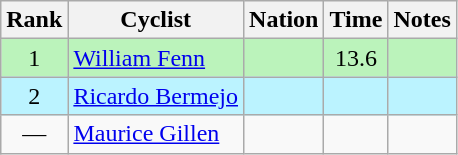<table class="wikitable sortable" style="text-align:center">
<tr>
<th>Rank</th>
<th>Cyclist</th>
<th>Nation</th>
<th>Time</th>
<th>Notes</th>
</tr>
<tr bgcolor=bbf3bb>
<td>1</td>
<td align=left><a href='#'>William Fenn</a></td>
<td align=left></td>
<td>13.6</td>
<td></td>
</tr>
<tr bgcolor=bbf3ff>
<td>2</td>
<td align=left><a href='#'>Ricardo Bermejo</a></td>
<td align=left></td>
<td></td>
<td></td>
</tr>
<tr>
<td data-sort-value=3>—</td>
<td align=left><a href='#'>Maurice Gillen</a></td>
<td align=left></td>
<td></td>
<td></td>
</tr>
</table>
